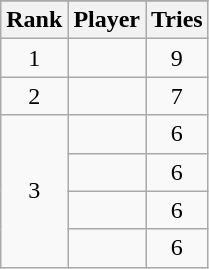<table class="wikitable sortable" style="text-align:center;">
<tr>
</tr>
<tr>
<th>Rank</th>
<th>Player</th>
<th>Tries</th>
</tr>
<tr>
<td>1</td>
<td align=left> </td>
<td>9</td>
</tr>
<tr>
<td>2</td>
<td align=left> </td>
<td>7</td>
</tr>
<tr>
<td rowspan=4>3</td>
<td align=left> </td>
<td>6</td>
</tr>
<tr>
<td align=left> </td>
<td>6</td>
</tr>
<tr>
<td align=left> </td>
<td>6</td>
</tr>
<tr>
<td align=left> </td>
<td>6</td>
</tr>
</table>
